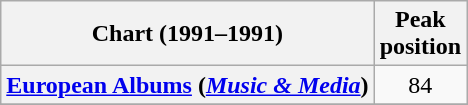<table class="wikitable sortable plainrowheaders" style="text-align:center">
<tr>
<th scope="col">Chart (1991–1991)</th>
<th scope="col">Peak<br>position</th>
</tr>
<tr>
<th scope="row"><a href='#'>European Albums</a> (<em><a href='#'>Music & Media</a></em>)</th>
<td>84</td>
</tr>
<tr>
</tr>
</table>
